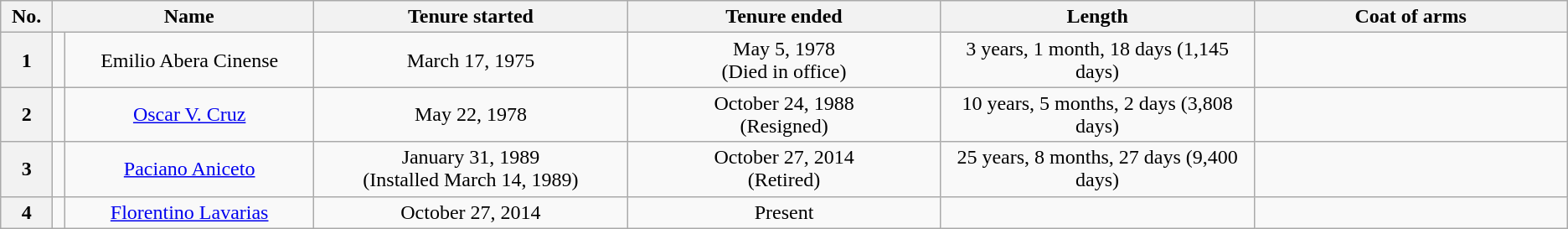<table class="wikitable" style="text-align:center;">
<tr>
<th scope="col">No.</th>
<th scope="col" style="border-right:none;"></th>
<th scope="col" style="border-left:none;">Name</th>
<th scope="col" style="width:20%;">Tenure started</th>
<th scope="col" style="width:20%;">Tenure ended</th>
<th scope="col" style="width:20%;">Length</th>
<th scope="col" style="width:20%;">Coat of arms</th>
</tr>
<tr>
<th scope="row">1</th>
<td></td>
<td>Emilio Abera Cinense</td>
<td>March 17, 1975</td>
<td>May 5, 1978<br>(Died in office)</td>
<td>3 years, 1 month, 18 days (1,145 days)</td>
<td></td>
</tr>
<tr>
<th scope="row">2</th>
<td></td>
<td><a href='#'>Oscar V. Cruz</a></td>
<td>May 22, 1978</td>
<td>October 24, 1988<br>(Resigned)</td>
<td>10 years, 5 months, 2 days (3,808 days)</td>
<td></td>
</tr>
<tr>
<th scope="row">3</th>
<td></td>
<td><a href='#'>Paciano Aniceto</a></td>
<td>January 31, 1989<br>(Installed March 14, 1989)</td>
<td>October 27, 2014<br>(Retired)</td>
<td>25 years, 8 months, 27 days (9,400 days)</td>
<td></td>
</tr>
<tr>
<th scope="row">4</th>
<td></td>
<td><a href='#'>Florentino Lavarias</a></td>
<td>October 27, 2014</td>
<td>Present</td>
<td></td>
<td></td>
</tr>
</table>
